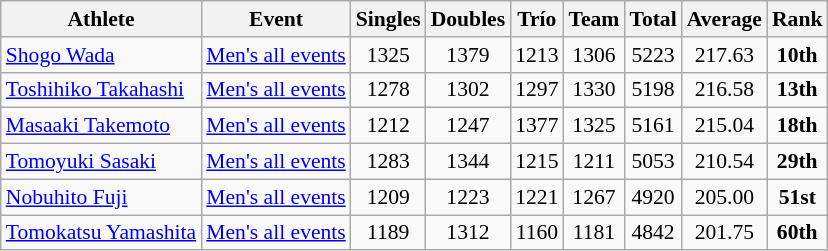<table class="wikitable" border="1" style="font-size:90%">
<tr>
<th>Athlete</th>
<th>Event</th>
<th>Singles</th>
<th>Doubles</th>
<th>Trío</th>
<th>Team</th>
<th>Total</th>
<th>Average</th>
<th>Rank</th>
</tr>
<tr>
<td><a href='#'>Shogo Wada</a></td>
<td><a href='#'>Men's all events</a></td>
<td align=center>1325</td>
<td align=center>1379</td>
<td align=center>1213</td>
<td align=center>1306</td>
<td align=center>5223</td>
<td align=center>217.63</td>
<td align=center><strong>10th</strong></td>
</tr>
<tr>
<td><a href='#'>Toshihiko Takahashi</a></td>
<td><a href='#'>Men's all events</a></td>
<td align=center>1278</td>
<td align=center>1302</td>
<td align=center>1297</td>
<td align=center>1330</td>
<td align=center>5198</td>
<td align=center>216.58</td>
<td align=center><strong>13th</strong></td>
</tr>
<tr>
<td><a href='#'>Masaaki Takemoto</a></td>
<td><a href='#'>Men's all events</a></td>
<td align=center>1212</td>
<td align=center>1247</td>
<td align=center>1377</td>
<td align=center>1325</td>
<td align=center>5161</td>
<td align=center>215.04</td>
<td align=center><strong>18th</strong></td>
</tr>
<tr>
<td><a href='#'>Tomoyuki Sasaki</a></td>
<td><a href='#'>Men's all events</a></td>
<td align=center>1283</td>
<td align=center>1344</td>
<td align=center>1215</td>
<td align=center>1211</td>
<td align=center>5053</td>
<td align=center>210.54</td>
<td align=center><strong>29th</strong></td>
</tr>
<tr>
<td><a href='#'>Nobuhito Fuji</a></td>
<td><a href='#'>Men's all events</a></td>
<td align=center>1209</td>
<td align=center>1223</td>
<td align=center>1221</td>
<td align=center>1267</td>
<td align=center>4920</td>
<td align=center>205.00</td>
<td align=center><strong>51st</strong></td>
</tr>
<tr>
<td><a href='#'>Tomokatsu Yamashita</a></td>
<td><a href='#'>Men's all events</a></td>
<td align=center>1189</td>
<td align=center>1312</td>
<td align=center>1160</td>
<td align=center>1181</td>
<td align=center>4842</td>
<td align=center>201.75</td>
<td align=center><strong>60th</strong></td>
</tr>
</table>
